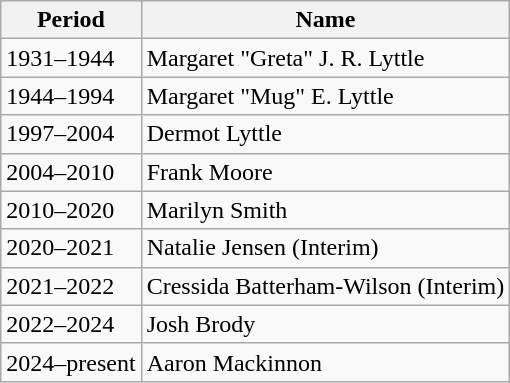<table class="wikitable">
<tr>
<th>Period</th>
<th>Name</th>
</tr>
<tr>
<td>1931–1944</td>
<td>Margaret "Greta" J. R. Lyttle</td>
</tr>
<tr>
<td>1944–1994</td>
<td>Margaret "Mug" E. Lyttle</td>
</tr>
<tr>
<td>1997–2004</td>
<td>Dermot Lyttle</td>
</tr>
<tr>
<td>2004–2010</td>
<td>Frank Moore</td>
</tr>
<tr>
<td>2010–2020</td>
<td>Marilyn Smith</td>
</tr>
<tr>
<td>2020–2021</td>
<td>Natalie Jensen (Interim)</td>
</tr>
<tr>
<td>2021–2022</td>
<td>Cressida Batterham-Wilson (Interim)</td>
</tr>
<tr>
<td>2022–2024</td>
<td>Josh Brody</td>
</tr>
<tr>
<td>2024–present</td>
<td>Aaron Mackinnon</td>
</tr>
</table>
